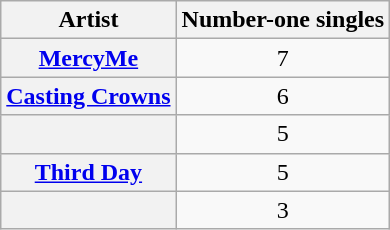<table class="plainrowheaders wikitable sortable">
<tr>
<th scope="col">Artist</th>
<th scope="col">Number-one singles</th>
</tr>
<tr>
<th scope="row"><a href='#'>MercyMe</a></th>
<td align="center">7</td>
</tr>
<tr>
<th scope="row"><a href='#'>Casting Crowns</a></th>
<td align="center">6</td>
</tr>
<tr>
<th scope="row"></th>
<td align="center">5</td>
</tr>
<tr>
<th scope="row"><a href='#'>Third Day</a></th>
<td align="center">5</td>
</tr>
<tr>
<th scope="row"></th>
<td align="center">3</td>
</tr>
</table>
